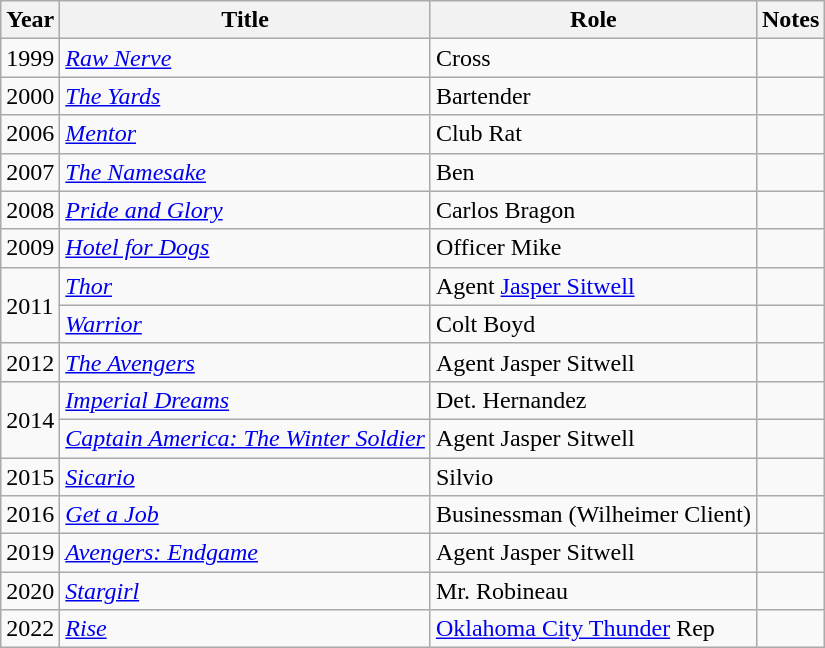<table class="wikitable sortable">
<tr>
<th>Year</th>
<th>Title</th>
<th>Role</th>
<th class="unsortable">Notes</th>
</tr>
<tr>
<td>1999</td>
<td><em><a href='#'>Raw Nerve</a></em></td>
<td>Cross</td>
<td></td>
</tr>
<tr>
<td>2000</td>
<td><em><a href='#'>The Yards</a></em></td>
<td>Bartender</td>
<td></td>
</tr>
<tr>
<td>2006</td>
<td><em><a href='#'>Mentor</a></em></td>
<td>Club Rat</td>
<td></td>
</tr>
<tr>
<td>2007</td>
<td><em><a href='#'>The Namesake</a></em></td>
<td>Ben</td>
<td></td>
</tr>
<tr>
<td>2008</td>
<td><em><a href='#'>Pride and Glory</a></em></td>
<td>Carlos Bragon</td>
<td></td>
</tr>
<tr>
<td>2009</td>
<td><em><a href='#'>Hotel for Dogs</a></em></td>
<td>Officer Mike</td>
<td></td>
</tr>
<tr>
<td rowspan=2>2011</td>
<td><em><a href='#'>Thor</a></em></td>
<td>Agent <a href='#'>Jasper Sitwell</a></td>
<td></td>
</tr>
<tr>
<td><em><a href='#'>Warrior</a></em></td>
<td>Colt Boyd</td>
<td></td>
</tr>
<tr>
<td>2012</td>
<td><em><a href='#'>The Avengers</a></em></td>
<td>Agent Jasper Sitwell</td>
<td></td>
</tr>
<tr>
<td rowspan=2>2014</td>
<td><em><a href='#'>Imperial Dreams</a></em></td>
<td>Det. Hernandez</td>
<td></td>
</tr>
<tr>
<td><em><a href='#'>Captain America: The Winter Soldier</a></em></td>
<td>Agent Jasper Sitwell</td>
<td></td>
</tr>
<tr>
<td>2015</td>
<td><em><a href='#'>Sicario</a></em></td>
<td>Silvio</td>
<td></td>
</tr>
<tr>
<td>2016</td>
<td><em><a href='#'>Get a Job</a></em></td>
<td>Businessman (Wilheimer Client)</td>
<td></td>
</tr>
<tr>
<td>2019</td>
<td><em><a href='#'>Avengers: Endgame</a></em></td>
<td>Agent Jasper Sitwell</td>
<td></td>
</tr>
<tr>
<td>2020</td>
<td><em><a href='#'>Stargirl</a></em></td>
<td>Mr. Robineau</td>
<td></td>
</tr>
<tr>
<td>2022</td>
<td><em><a href='#'>Rise</a></em></td>
<td><a href='#'>Oklahoma City Thunder</a> Rep</td>
<td></td>
</tr>
</table>
